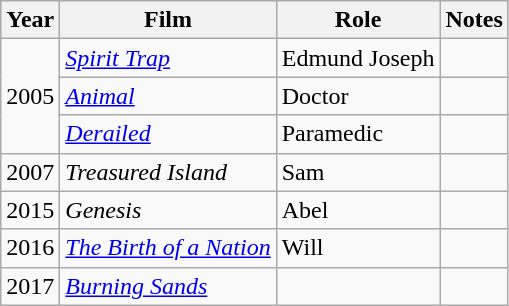<table class="wikitable">
<tr>
<th>Year</th>
<th>Film</th>
<th>Role</th>
<th>Notes</th>
</tr>
<tr>
<td rowspan="3">2005</td>
<td><em><a href='#'>Spirit Trap</a></em></td>
<td>Edmund Joseph</td>
<td></td>
</tr>
<tr>
<td><em><a href='#'>Animal</a></em></td>
<td>Doctor</td>
<td></td>
</tr>
<tr>
<td><em><a href='#'>Derailed</a></em></td>
<td>Paramedic</td>
<td></td>
</tr>
<tr>
<td>2007</td>
<td><em>Treasured Island</em></td>
<td>Sam</td>
<td></td>
</tr>
<tr>
<td>2015</td>
<td><em>Genesis</em></td>
<td>Abel</td>
<td></td>
</tr>
<tr>
<td>2016</td>
<td><em><a href='#'>The Birth of a Nation</a></em></td>
<td>Will</td>
<td></td>
</tr>
<tr>
<td>2017</td>
<td><em><a href='#'>Burning Sands</a></em></td>
<td></td>
<td></td>
</tr>
</table>
